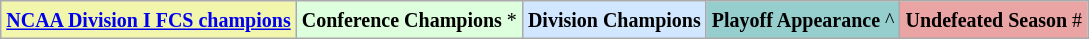<table class="wikitable">
<tr>
<td bgcolor="#F2F5AC"><small><strong><a href='#'>NCAA Division I FCS champions</a></strong> </small></td>
<td bgcolor="#DDFFDD"><small><strong>Conference Champions</strong> *</small></td>
<td bgcolor="#D0E7FF"><small><strong>Division Champions</strong> </small></td>
<td bgcolor="#96CDCD"><small><strong>Playoff Appearance</strong> ^</small></td>
<td bgcolor="#EBA4A4"><small><strong>Undefeated Season</strong> #</small></td>
</tr>
</table>
